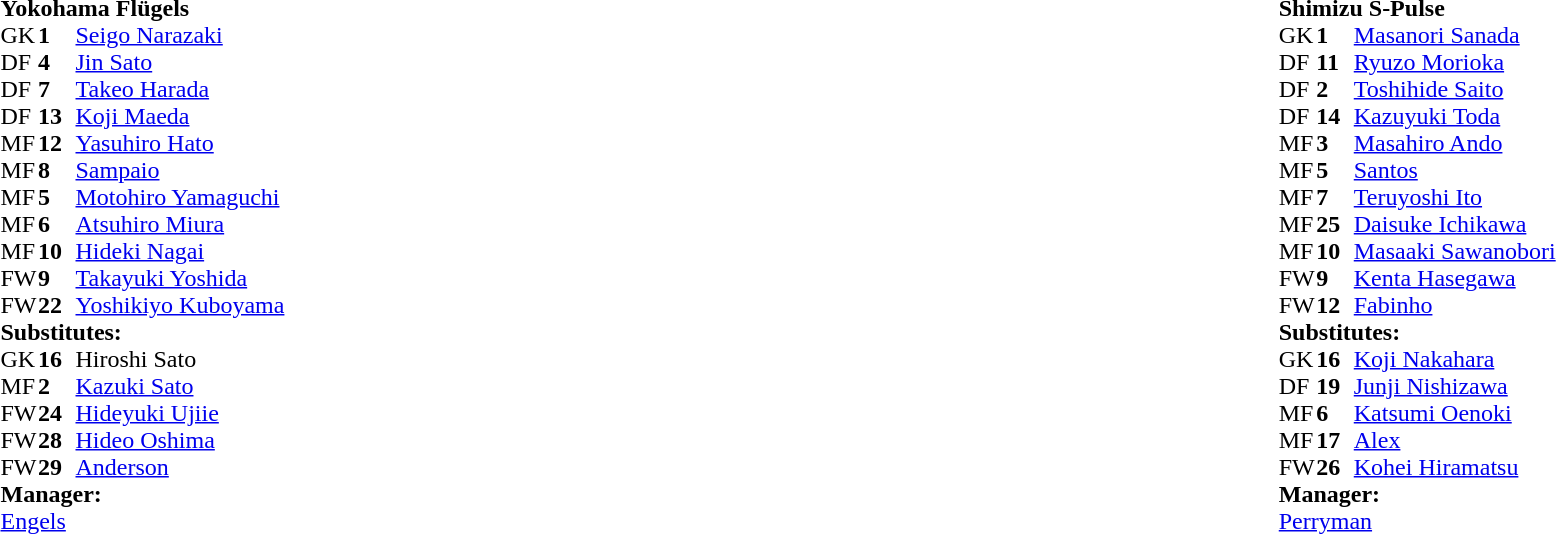<table width="100%">
<tr>
<td valign="top" width="50%"><br><table style="font-size: 100%" cellspacing="0" cellpadding="0">
<tr>
<td colspan="4"><strong>Yokohama Flügels</strong></td>
</tr>
<tr>
<th width="25"></th>
<th width="25"></th>
</tr>
<tr>
<td>GK</td>
<td><strong>1</strong></td>
<td> <a href='#'>Seigo Narazaki</a></td>
</tr>
<tr>
<td>DF</td>
<td><strong>4</strong></td>
<td> <a href='#'>Jin Sato</a></td>
</tr>
<tr>
<td>DF</td>
<td><strong>7</strong></td>
<td> <a href='#'>Takeo Harada</a></td>
</tr>
<tr>
<td>DF</td>
<td><strong>13</strong></td>
<td> <a href='#'>Koji Maeda</a></td>
</tr>
<tr>
<td>MF</td>
<td><strong>12</strong></td>
<td> <a href='#'>Yasuhiro Hato</a></td>
</tr>
<tr>
<td>MF</td>
<td><strong>8</strong></td>
<td> <a href='#'>Sampaio</a></td>
</tr>
<tr>
<td>MF</td>
<td><strong>5</strong></td>
<td> <a href='#'>Motohiro Yamaguchi</a></td>
</tr>
<tr>
<td>MF</td>
<td><strong>6</strong></td>
<td> <a href='#'>Atsuhiro Miura</a></td>
</tr>
<tr>
<td>MF</td>
<td><strong>10</strong></td>
<td> <a href='#'>Hideki Nagai</a></td>
</tr>
<tr>
<td>FW</td>
<td><strong>9</strong></td>
<td> <a href='#'>Takayuki Yoshida</a></td>
<td></td>
</tr>
<tr>
<td>FW</td>
<td><strong>22</strong></td>
<td> <a href='#'>Yoshikiyo Kuboyama</a></td>
</tr>
<tr>
<td colspan="4"><strong>Substitutes:</strong></td>
</tr>
<tr>
<td>GK</td>
<td><strong>16</strong></td>
<td> Hiroshi Sato</td>
</tr>
<tr>
<td>MF</td>
<td><strong>2</strong></td>
<td> <a href='#'>Kazuki Sato</a></td>
</tr>
<tr>
<td>FW</td>
<td><strong>24</strong></td>
<td> <a href='#'>Hideyuki Ujiie</a></td>
</tr>
<tr>
<td>FW</td>
<td><strong>28</strong></td>
<td> <a href='#'>Hideo Oshima</a></td>
</tr>
<tr>
<td>FW</td>
<td><strong>29</strong></td>
<td> <a href='#'>Anderson</a></td>
<td></td>
</tr>
<tr>
<td colspan="4"><strong>Manager:</strong></td>
</tr>
<tr>
<td colspan="3"> <a href='#'>Engels</a></td>
</tr>
</table>
</td>
<td valign="top" width="50%"><br><table style="font-size: 100%" cellspacing="0" cellpadding="0" align="center">
<tr>
<td colspan="4"><strong>Shimizu S-Pulse</strong></td>
</tr>
<tr>
<th width="25"></th>
<th width="25"></th>
</tr>
<tr>
<td>GK</td>
<td><strong>1</strong></td>
<td> <a href='#'>Masanori Sanada</a></td>
</tr>
<tr>
<td>DF</td>
<td><strong>11</strong></td>
<td> <a href='#'>Ryuzo Morioka</a></td>
</tr>
<tr>
<td>DF</td>
<td><strong>2</strong></td>
<td> <a href='#'>Toshihide Saito</a></td>
</tr>
<tr>
<td>DF</td>
<td><strong>14</strong></td>
<td> <a href='#'>Kazuyuki Toda</a></td>
</tr>
<tr>
<td>MF</td>
<td><strong>3</strong></td>
<td> <a href='#'>Masahiro Ando</a></td>
</tr>
<tr>
<td>MF</td>
<td><strong>5</strong></td>
<td> <a href='#'>Santos</a></td>
<td></td>
</tr>
<tr>
<td>MF</td>
<td><strong>7</strong></td>
<td> <a href='#'>Teruyoshi Ito</a></td>
</tr>
<tr>
<td>MF</td>
<td><strong>25</strong></td>
<td> <a href='#'>Daisuke Ichikawa</a></td>
</tr>
<tr>
<td>MF</td>
<td><strong>10</strong></td>
<td> <a href='#'>Masaaki Sawanobori</a></td>
</tr>
<tr>
<td>FW</td>
<td><strong>9</strong></td>
<td> <a href='#'>Kenta Hasegawa</a></td>
<td></td>
</tr>
<tr>
<td>FW</td>
<td><strong>12</strong></td>
<td> <a href='#'>Fabinho</a></td>
</tr>
<tr>
<td colspan="4"><strong>Substitutes:</strong></td>
</tr>
<tr>
<td>GK</td>
<td><strong>16</strong></td>
<td> <a href='#'>Koji Nakahara</a></td>
</tr>
<tr>
<td>DF</td>
<td><strong>19</strong></td>
<td> <a href='#'>Junji Nishizawa</a></td>
</tr>
<tr>
<td>MF</td>
<td><strong>6</strong></td>
<td> <a href='#'>Katsumi Oenoki</a></td>
<td></td>
</tr>
<tr>
<td>MF</td>
<td><strong>17</strong></td>
<td> <a href='#'>Alex</a></td>
<td></td>
</tr>
<tr>
<td>FW</td>
<td><strong>26</strong></td>
<td> <a href='#'>Kohei Hiramatsu</a></td>
<td></td>
</tr>
<tr>
<td colspan="4"><strong>Manager:</strong></td>
</tr>
<tr>
<td colspan="3"> <a href='#'>Perryman</a></td>
</tr>
</table>
</td>
</tr>
</table>
